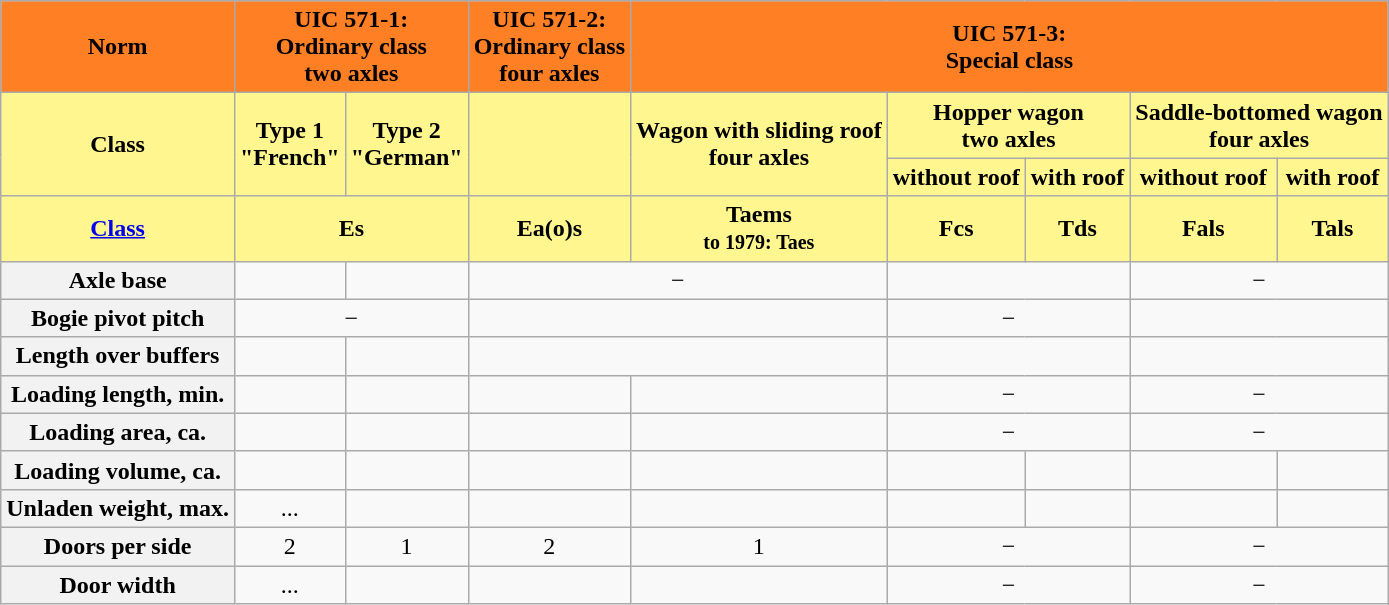<table class="wikitable">
<tr style="background:#FF7F24">
<th style="background:#FF7F24">Norm</th>
<th colspan="2" style="background:#ff7f24; text-align:center;">UIC 571-1:<br>Ordinary class<br>two axles</th>
<th style="background:#FF7F24">UIC 571-2:<br>Ordinary class<br>four axles</th>
<th colspan="5" style="background:#ff7f24; text-align:center;">UIC 571-3:<br>Special class</th>
</tr>
<tr style="background:#FFF68F">
<th style="background:#FFF68F" rowspan="2">Class</th>
<th style="background:#FFF68F" rowspan="2">Type 1<br>"French"</th>
<th style="background:#FFF68F" rowspan="2">Type 2<br>"German"</th>
<th style="background:#FFF68F" rowspan="2"></th>
<th style="background:#FFF68F" rowspan="2">Wagon with sliding roof<br>four axles</th>
<th colspan="2" style="background:#fff68f; text-align:center;">Hopper wagon<br>two axles</th>
<th colspan="2" style="background:#fff68f; text-align:center;">Saddle-bottomed wagon<br>four axles</th>
</tr>
<tr style="background:#FFF68F">
<th style="background:#FFF68F">without roof</th>
<th style="background:#FFF68F">with roof</th>
<th style="background:#FFF68F">without roof</th>
<th style="background:#FFF68F">with roof</th>
</tr>
<tr style="background:#FFF68F">
<th style="background:#FFF68F"><a href='#'>Class</a></th>
<th colspan="2" style="background:#fff68f; text-align:center;">Es</th>
<th style="background:#FFF68F">Ea(o)s</th>
<th style="background:#FFF68F">Taems<br><small>to 1979: Taes</small></th>
<th style="background:#FFF68F">Fcs</th>
<th style="background:#FFF68F">Tds</th>
<th style="background:#FFF68F">Fals</th>
<th style="background:#FFF68F">Tals</th>
</tr>
<tr>
<th>Axle base</th>
<td style="text-align:center;"></td>
<td style="text-align:center;"></td>
<td colspan="2" style="text-align:center;">−</td>
<td colspan="2" style="text-align:center;"></td>
<td colspan="2" style="text-align:center;">−</td>
</tr>
<tr>
<th>Bogie pivot pitch</th>
<td colspan="2" style="text-align:center;">−</td>
<td colspan="2" style="text-align:center;"></td>
<td colspan="2" style="text-align:center;">−</td>
<td colspan="2" style="text-align:center;"></td>
</tr>
<tr>
<th>Length over buffers</th>
<td style="text-align:center;"></td>
<td style="text-align:center;"></td>
<td colspan="2" style="text-align:center;"></td>
<td colspan="2" style="text-align:center;"></td>
<td colspan="2" style="text-align:center;"></td>
</tr>
<tr>
<th>Loading length, min.</th>
<td style="text-align:center;"></td>
<td style="text-align:center;"></td>
<td style="text-align:center;"></td>
<td style="text-align:center;"></td>
<td colspan="2" style="text-align:center;">−</td>
<td colspan="2" style="text-align:center;">−</td>
</tr>
<tr>
<th>Loading area, ca.</th>
<td style="text-align:center;"></td>
<td style="text-align:center;"></td>
<td style="text-align:center;"></td>
<td style="text-align:center;"></td>
<td colspan="2" style="text-align:center;">−</td>
<td colspan="2" style="text-align:center;">−</td>
</tr>
<tr>
<th>Loading volume, ca.</th>
<td style="text-align:center;"></td>
<td style="text-align:center;"></td>
<td style="text-align:center;"></td>
<td style="text-align:center;"></td>
<td style="text-align:center;"></td>
<td style="text-align:center;"></td>
<td style="text-align:center;"></td>
<td style="text-align:center;"></td>
</tr>
<tr>
<th>Unladen weight, max.</th>
<td style="text-align:center;">...</td>
<td style="text-align:center;"></td>
<td style="text-align:center;"></td>
<td style="text-align:center;"></td>
<td style="text-align:center;"></td>
<td style="text-align:center;"></td>
<td style="text-align:center;"></td>
<td style="text-align:center;"></td>
</tr>
<tr>
<th>Doors per side</th>
<td style="text-align:center;">2</td>
<td style="text-align:center;">1</td>
<td style="text-align:center;">2</td>
<td style="text-align:center;">1</td>
<td colspan="2" style="text-align:center;">−</td>
<td colspan="2" style="text-align:center;">−</td>
</tr>
<tr>
<th>Door width</th>
<td style="text-align:center;">...</td>
<td style="text-align:center;"></td>
<td style="text-align:center;"></td>
<td style="text-align:center;"></td>
<td colspan="2" style="text-align:center;">−</td>
<td colspan="2" style="text-align:center;">−</td>
</tr>
</table>
